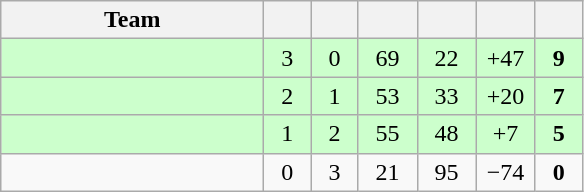<table class="wikitable" style="text-align:center;">
<tr>
<th style="width:10.5em;">Team</th>
<th style="width:1.5em;"></th>
<th style="width:1.5em;"></th>
<th style="width:2.0em;"></th>
<th style="width:2.0em;"></th>
<th style="width:2.0em;"></th>
<th style="width:1.5em;"></th>
</tr>
<tr bgcolor="#cfc">
<td align="left"></td>
<td>3</td>
<td>0</td>
<td>69</td>
<td>22</td>
<td>+47</td>
<td><strong>9</strong></td>
</tr>
<tr bgcolor="#cfc">
<td align="left"></td>
<td>2</td>
<td>1</td>
<td>53</td>
<td>33</td>
<td>+20</td>
<td><strong>7</strong></td>
</tr>
<tr bgcolor="#cfc">
<td align="left"></td>
<td>1</td>
<td>2</td>
<td>55</td>
<td>48</td>
<td>+7</td>
<td><strong>5</strong></td>
</tr>
<tr>
<td align="left"></td>
<td>0</td>
<td>3</td>
<td>21</td>
<td>95</td>
<td>−74</td>
<td><strong>0</strong></td>
</tr>
</table>
